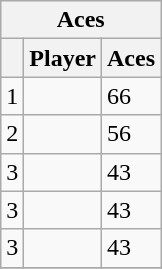<table class="wikitable">
<tr>
<th colspan="3">Aces</th>
</tr>
<tr>
<th></th>
<th>Player</th>
<th>Aces</th>
</tr>
<tr>
<td>1</td>
<td></td>
<td>66</td>
</tr>
<tr>
<td>2</td>
<td></td>
<td>56</td>
</tr>
<tr>
<td>3</td>
<td></td>
<td>43</td>
</tr>
<tr>
<td>3</td>
<td></td>
<td>43</td>
</tr>
<tr>
<td>3</td>
<td></td>
<td>43</td>
</tr>
<tr>
</tr>
</table>
